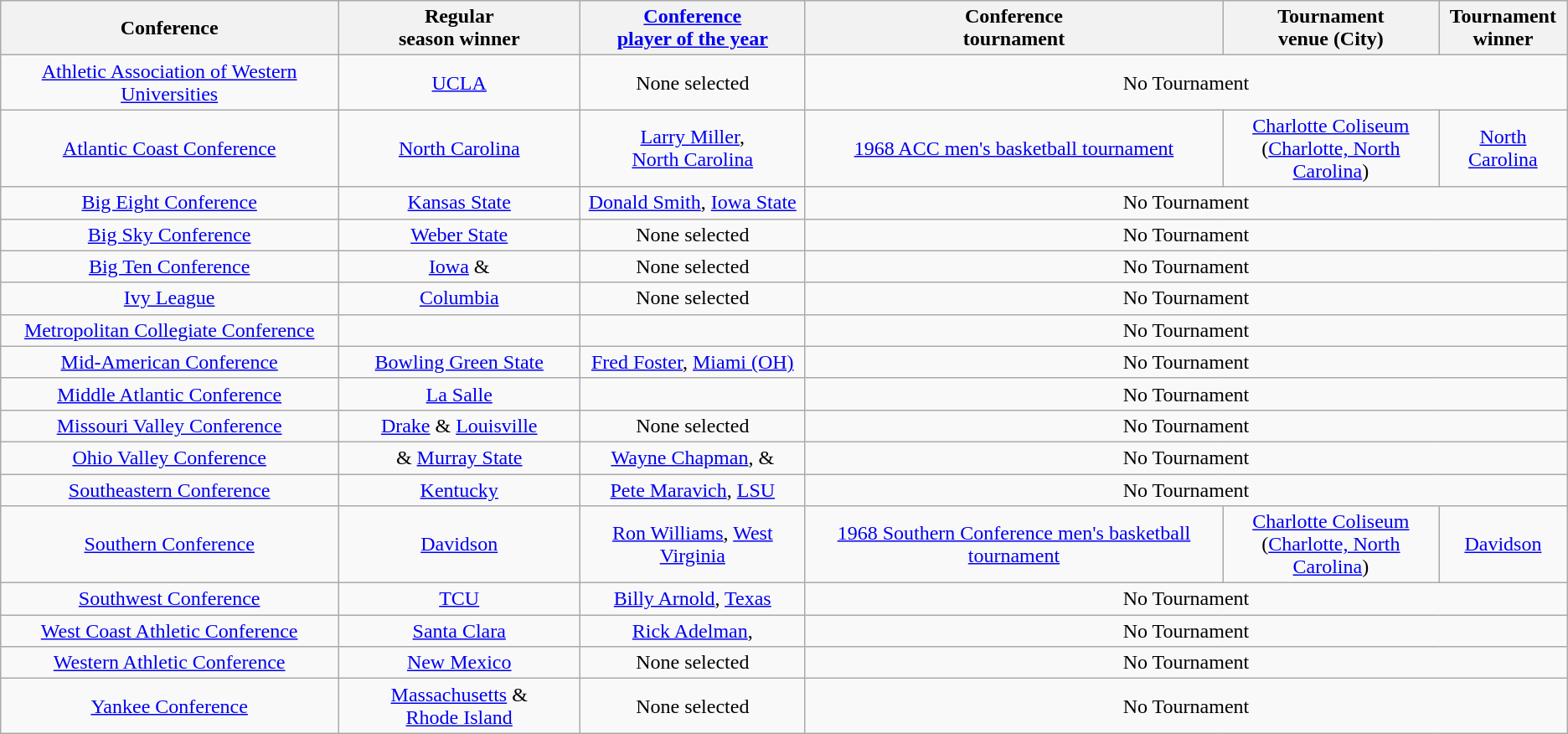<table class="wikitable" style="text-align:center;">
<tr>
<th>Conference</th>
<th>Regular <br> season winner</th>
<th><a href='#'>Conference <br> player of the year</a></th>
<th>Conference <br> tournament</th>
<th>Tournament <br> venue (City)</th>
<th>Tournament <br> winner</th>
</tr>
<tr>
<td><a href='#'>Athletic Association of Western Universities</a></td>
<td><a href='#'>UCLA</a></td>
<td>None selected</td>
<td colspan=3>No Tournament</td>
</tr>
<tr>
<td><a href='#'>Atlantic Coast Conference</a></td>
<td><a href='#'>North Carolina</a></td>
<td><a href='#'>Larry Miller</a>,<br><a href='#'>North Carolina</a></td>
<td><a href='#'>1968 ACC men's basketball tournament</a></td>
<td><a href='#'>Charlotte Coliseum</a><br>(<a href='#'>Charlotte, North Carolina</a>)</td>
<td><a href='#'>North Carolina</a></td>
</tr>
<tr>
<td><a href='#'>Big Eight Conference</a></td>
<td><a href='#'>Kansas State</a></td>
<td><a href='#'>Donald Smith</a>, <a href='#'>Iowa State</a></td>
<td colspan=3>No Tournament</td>
</tr>
<tr>
<td><a href='#'>Big Sky Conference</a></td>
<td><a href='#'>Weber State</a></td>
<td>None selected</td>
<td colspan=3>No Tournament</td>
</tr>
<tr>
<td><a href='#'>Big Ten Conference</a></td>
<td><a href='#'>Iowa</a> & </td>
<td>None selected</td>
<td colspan=3>No Tournament</td>
</tr>
<tr>
<td><a href='#'>Ivy League</a></td>
<td><a href='#'>Columbia</a></td>
<td>None selected</td>
<td colspan=3>No Tournament</td>
</tr>
<tr>
<td><a href='#'>Metropolitan Collegiate Conference</a></td>
<td></td>
<td></td>
<td colspan=3>No Tournament</td>
</tr>
<tr>
<td><a href='#'>Mid-American Conference</a></td>
<td><a href='#'>Bowling Green State</a></td>
<td><a href='#'>Fred Foster</a>, <a href='#'>Miami (OH)</a></td>
<td colspan=3>No Tournament</td>
</tr>
<tr>
<td><a href='#'>Middle Atlantic Conference</a></td>
<td><a href='#'>La Salle</a></td>
<td></td>
<td colspan=3>No Tournament</td>
</tr>
<tr>
<td><a href='#'>Missouri Valley Conference</a></td>
<td><a href='#'>Drake</a> & <a href='#'>Louisville</a></td>
<td>None selected</td>
<td colspan=3>No Tournament</td>
</tr>
<tr>
<td><a href='#'>Ohio Valley Conference</a></td>
<td> & <a href='#'>Murray State</a></td>
<td><a href='#'>Wayne Chapman</a>,  &  </td>
<td colspan=3>No Tournament</td>
</tr>
<tr>
<td><a href='#'>Southeastern Conference</a></td>
<td><a href='#'>Kentucky</a></td>
<td><a href='#'>Pete Maravich</a>, <a href='#'>LSU</a></td>
<td colspan=3>No Tournament</td>
</tr>
<tr>
<td><a href='#'>Southern Conference</a></td>
<td><a href='#'>Davidson</a></td>
<td><a href='#'>Ron Williams</a>, <a href='#'>West Virginia</a></td>
<td><a href='#'>1968 Southern Conference men's basketball tournament</a></td>
<td><a href='#'>Charlotte Coliseum</a><br>(<a href='#'>Charlotte, North Carolina</a>)</td>
<td><a href='#'>Davidson</a></td>
</tr>
<tr>
<td><a href='#'>Southwest Conference</a></td>
<td><a href='#'>TCU</a></td>
<td><a href='#'>Billy Arnold</a>, <a href='#'>Texas</a></td>
<td colspan=3>No Tournament</td>
</tr>
<tr>
<td><a href='#'>West Coast Athletic Conference</a></td>
<td><a href='#'>Santa Clara</a></td>
<td><a href='#'>Rick Adelman</a>, </td>
<td colspan=3>No Tournament</td>
</tr>
<tr>
<td><a href='#'>Western Athletic Conference</a></td>
<td><a href='#'>New Mexico</a></td>
<td>None selected</td>
<td colspan=3>No Tournament</td>
</tr>
<tr>
<td><a href='#'>Yankee Conference</a></td>
<td><a href='#'>Massachusetts</a> & <a href='#'>Rhode Island</a></td>
<td>None selected</td>
<td colspan=3>No Tournament</td>
</tr>
</table>
